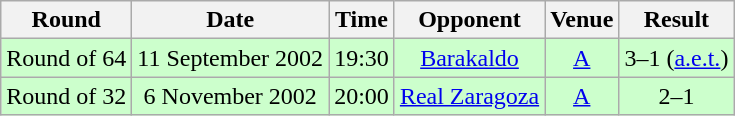<table class="wikitable" style="font-size:100%; text-align:center">
<tr>
<th>Round</th>
<th>Date</th>
<th>Time</th>
<th>Opponent</th>
<th>Venue</th>
<th>Result</th>
</tr>
<tr bgcolor= CCFFCC>
<td>Round of 64</td>
<td>11 September 2002</td>
<td>19:30</td>
<td><a href='#'>Barakaldo</a></td>
<td><a href='#'>A</a></td>
<td>3–1 (<a href='#'>a.e.t.</a>)</td>
</tr>
<tr bgcolor= CCFFCC>
<td>Round of 32</td>
<td>6 November 2002</td>
<td>20:00</td>
<td><a href='#'>Real Zaragoza</a></td>
<td><a href='#'>A</a></td>
<td>2–1</td>
</tr>
</table>
